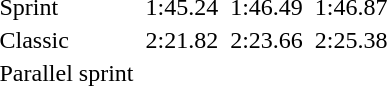<table>
<tr>
<td>Sprint</td>
<td></td>
<td>1:45.24</td>
<td></td>
<td>1:46.49</td>
<td></td>
<td>1:46.87</td>
</tr>
<tr>
<td>Classic</td>
<td></td>
<td>2:21.82</td>
<td></td>
<td>2:23.66</td>
<td></td>
<td>2:25.38</td>
</tr>
<tr>
<td>Parallel sprint</td>
<td colspan="2"></td>
<td colspan="2"></td>
<td colspan="2"></td>
</tr>
</table>
